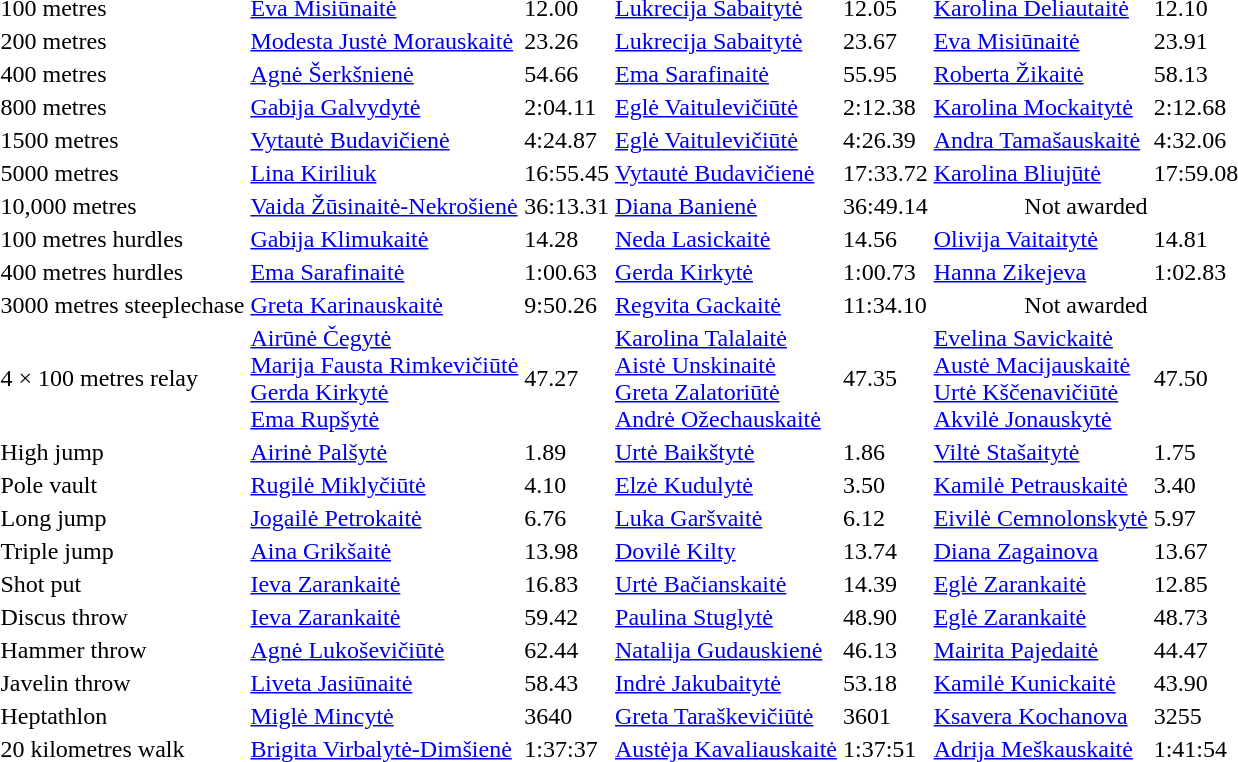<table>
<tr>
<td>100 metres</td>
<td><a href='#'>Eva Misiūnaitė</a></td>
<td>12.00</td>
<td><a href='#'>Lukrecija Sabaitytė</a></td>
<td>12.05</td>
<td><a href='#'>Karolina Deliautaitė</a></td>
<td>12.10</td>
</tr>
<tr>
<td>200 metres</td>
<td><a href='#'>Modesta Justė Morauskaitė</a></td>
<td>23.26</td>
<td><a href='#'>Lukrecija Sabaitytė</a></td>
<td>23.67</td>
<td><a href='#'>Eva Misiūnaitė</a></td>
<td>23.91</td>
</tr>
<tr>
<td>400 metres</td>
<td><a href='#'>Agnė Šerkšnienė</a></td>
<td>54.66</td>
<td><a href='#'>Ema Sarafinaitė</a></td>
<td>55.95</td>
<td><a href='#'>Roberta Žikaitė</a></td>
<td>58.13</td>
</tr>
<tr>
<td>800 metres</td>
<td><a href='#'>Gabija Galvydytė</a></td>
<td>2:04.11</td>
<td><a href='#'>Eglė Vaitulevičiūtė</a></td>
<td>2:12.38</td>
<td><a href='#'>Karolina Mockaitytė</a></td>
<td>2:12.68</td>
</tr>
<tr>
<td>1500 metres</td>
<td><a href='#'>Vytautė Budavičienė</a></td>
<td>4:24.87</td>
<td><a href='#'>Eglė Vaitulevičiūtė</a></td>
<td>4:26.39</td>
<td><a href='#'>Andra Tamašauskaitė</a></td>
<td>4:32.06</td>
</tr>
<tr>
<td>5000 metres</td>
<td><a href='#'>Lina Kiriliuk</a></td>
<td>16:55.45</td>
<td><a href='#'>Vytautė Budavičienė</a></td>
<td>17:33.72</td>
<td><a href='#'>Karolina Bliujūtė</a></td>
<td>17:59.08</td>
</tr>
<tr>
<td>10,000 metres</td>
<td><a href='#'>Vaida Žūsinaitė-Nekrošienė</a></td>
<td>36:13.31</td>
<td><a href='#'>Diana Banienė</a></td>
<td>36:49.14</td>
<td colspan=2 align=center>Not awarded</td>
</tr>
<tr>
<td>100 metres hurdles</td>
<td><a href='#'>Gabija Klimukaitė</a></td>
<td>14.28</td>
<td><a href='#'>Neda Lasickaitė</a></td>
<td>14.56</td>
<td><a href='#'>Olivija Vaitaitytė</a></td>
<td>14.81</td>
</tr>
<tr>
<td>400 metres hurdles</td>
<td><a href='#'>Ema Sarafinaitė</a></td>
<td>1:00.63</td>
<td><a href='#'>Gerda Kirkytė</a></td>
<td>1:00.73</td>
<td><a href='#'>Hanna Zikejeva</a></td>
<td>1:02.83</td>
</tr>
<tr>
<td>3000 metres steeplechase</td>
<td><a href='#'>Greta Karinauskaitė</a></td>
<td>9:50.26</td>
<td><a href='#'>Regvita Gackaitė</a></td>
<td>11:34.10</td>
<td colspan=2 align=center>Not awarded</td>
</tr>
<tr>
<td>4 × 100 metres relay</td>
<td><a href='#'>Airūnė Čegytė</a><br><a href='#'>Marija Fausta Rimkevičiūtė</a><br><a href='#'>Gerda Kirkytė</a><br><a href='#'>Ema Rupšytė</a></td>
<td>47.27</td>
<td><a href='#'>Karolina Talalaitė</a><br><a href='#'>Aistė Unskinaitė</a><br><a href='#'>Greta Zalatoriūtė</a><br><a href='#'>Andrė Ožechauskaitė</a></td>
<td>47.35</td>
<td><a href='#'>Evelina Savickaitė</a><br><a href='#'>Austė Macijauskaitė</a><br><a href='#'>Urtė Kščenavičiūtė</a><br><a href='#'>Akvilė Jonauskytė</a></td>
<td>47.50</td>
</tr>
<tr>
<td>High jump</td>
<td><a href='#'>Airinė Palšytė</a></td>
<td>1.89</td>
<td><a href='#'>Urtė Baikštytė</a></td>
<td>1.86</td>
<td><a href='#'>Viltė Stašaitytė</a></td>
<td>1.75</td>
</tr>
<tr>
<td>Pole vault</td>
<td><a href='#'>Rugilė Miklyčiūtė</a></td>
<td>4.10 </td>
<td><a href='#'>Elzė Kudulytė</a></td>
<td>3.50</td>
<td><a href='#'>Kamilė Petrauskaitė</a></td>
<td>3.40</td>
</tr>
<tr>
<td>Long jump</td>
<td><a href='#'>Jogailė Petrokaitė</a></td>
<td>6.76</td>
<td><a href='#'>Luka Garšvaitė</a></td>
<td>6.12</td>
<td><a href='#'>Eivilė Cemnolonskytė</a></td>
<td>5.97</td>
</tr>
<tr>
<td>Triple jump</td>
<td><a href='#'>Aina Grikšaitė</a></td>
<td>13.98</td>
<td><a href='#'>Dovilė Kilty</a></td>
<td>13.74</td>
<td><a href='#'>Diana Zagainova</a></td>
<td>13.67</td>
</tr>
<tr>
<td>Shot put</td>
<td><a href='#'>Ieva Zarankaitė</a></td>
<td>16.83</td>
<td><a href='#'>Urtė Bačianskaitė</a></td>
<td>14.39</td>
<td><a href='#'>Eglė Zarankaitė</a></td>
<td>12.85</td>
</tr>
<tr>
<td>Discus throw</td>
<td><a href='#'>Ieva Zarankaitė</a></td>
<td>59.42</td>
<td><a href='#'>Paulina Stuglytė</a></td>
<td>48.90</td>
<td><a href='#'>Eglė Zarankaitė</a></td>
<td>48.73</td>
</tr>
<tr>
<td>Hammer throw</td>
<td><a href='#'>Agnė Lukoševičiūtė</a></td>
<td>62.44</td>
<td><a href='#'>Natalija Gudauskienė</a></td>
<td>46.13</td>
<td><a href='#'>Mairita Pajedaitė</a></td>
<td>44.47</td>
</tr>
<tr>
<td>Javelin throw</td>
<td><a href='#'>Liveta Jasiūnaitė</a></td>
<td>58.43</td>
<td><a href='#'>Indrė Jakubaitytė</a></td>
<td>53.18</td>
<td><a href='#'>Kamilė Kunickaitė</a></td>
<td>43.90</td>
</tr>
<tr>
<td>Heptathlon</td>
<td><a href='#'>Miglė Mincytė</a></td>
<td>3640</td>
<td><a href='#'>Greta Taraškevičiūtė</a></td>
<td>3601</td>
<td><a href='#'>Ksavera Kochanova</a></td>
<td>3255</td>
</tr>
<tr>
<td>20 kilometres walk</td>
<td><a href='#'>Brigita Virbalytė-Dimšienė</a></td>
<td>1:37:37</td>
<td><a href='#'>Austėja Kavaliauskaitė</a></td>
<td>1:37:51</td>
<td><a href='#'>Adrija Meškauskaitė</a></td>
<td>1:41:54</td>
</tr>
</table>
